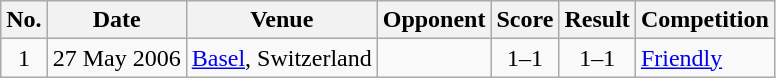<table class="wikitable sortable">
<tr>
<th scope="col">No.</th>
<th scope="col">Date</th>
<th scope="col">Venue</th>
<th scope="col">Opponent</th>
<th scope="col">Score</th>
<th scope="col">Result</th>
<th scope="col">Competition</th>
</tr>
<tr>
<td align="center">1</td>
<td>27 May 2006</td>
<td><a href='#'>Basel</a>, Switzerland</td>
<td></td>
<td align="center">1–1</td>
<td align="center">1–1</td>
<td><a href='#'>Friendly</a></td>
</tr>
</table>
